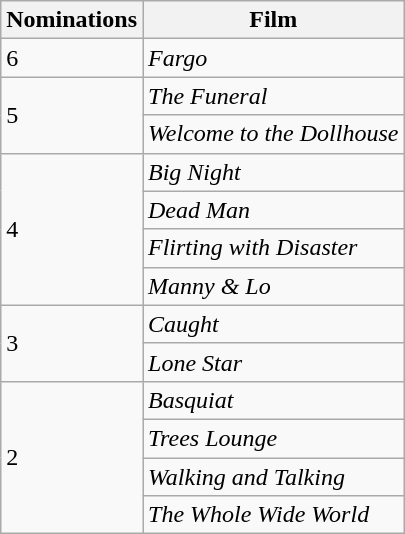<table class="wikitable">
<tr>
<th>Nominations</th>
<th>Film</th>
</tr>
<tr>
<td>6</td>
<td><em>Fargo</em></td>
</tr>
<tr>
<td rowspan="2">5</td>
<td><em>The Funeral</em></td>
</tr>
<tr>
<td><em>Welcome to the Dollhouse</em></td>
</tr>
<tr>
<td rowspan="4">4</td>
<td><em>Big Night</em></td>
</tr>
<tr>
<td><em>Dead Man</em></td>
</tr>
<tr>
<td><em>Flirting with Disaster</em></td>
</tr>
<tr>
<td><em>Manny & Lo</em></td>
</tr>
<tr>
<td rowspan ="2">3</td>
<td><em>Caught</em></td>
</tr>
<tr>
<td><em>Lone Star</em></td>
</tr>
<tr>
<td rowspan="4">2</td>
<td><em>Basquiat</em></td>
</tr>
<tr>
<td><em>Trees Lounge</em></td>
</tr>
<tr>
<td><em>Walking and Talking</em></td>
</tr>
<tr>
<td><em>The Whole Wide World</em></td>
</tr>
</table>
